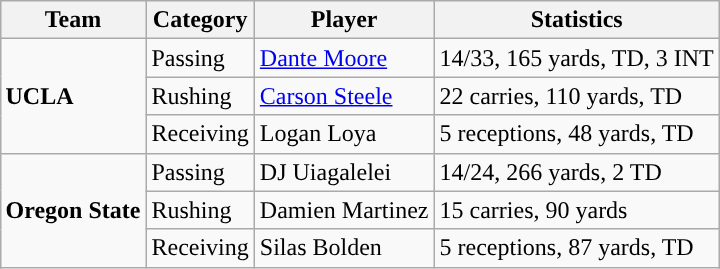<table class="wikitable" style="float: right;">
<tr>
<th>Team</th>
<th>Category</th>
<th>Player</th>
<th>Statistics</th>
</tr>
<tr>
<td rowspan=3><strong>UCLA</strong></td>
<td>Passing</td>
<td><a href='#'>Dante Moore</a></td>
<td>14/33, 165 yards, TD, 3 INT</td>
</tr>
<tr>
<td>Rushing</td>
<td><a href='#'>Carson Steele</a></td>
<td>22 carries, 110 yards, TD</td>
</tr>
<tr>
<td>Receiving</td>
<td>Logan Loya</td>
<td>5 receptions, 48 yards, TD</td>
</tr>
<tr>
<td rowspan=3><strong>Oregon State</strong></td>
<td>Passing</td>
<td>DJ Uiagalelei</td>
<td>14/24, 266 yards, 2 TD</td>
</tr>
<tr>
<td>Rushing</td>
<td>Damien Martinez</td>
<td>15 carries, 90 yards</td>
</tr>
<tr>
<td>Receiving</td>
<td>Silas Bolden</td>
<td>5 receptions, 87 yards, TD</td>
</tr>
</table>
